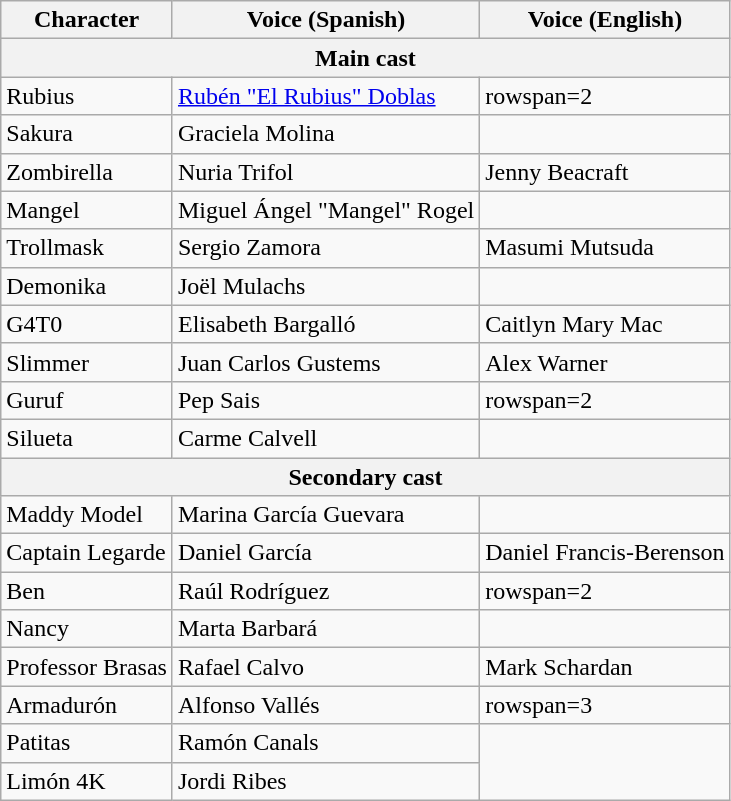<table class=wikitable>
<tr>
<th>Character</th>
<th>Voice (Spanish)</th>
<th>Voice (English)</th>
</tr>
<tr>
<th colspan=3>Main cast</th>
</tr>
<tr>
<td>Rubius</td>
<td><a href='#'>Rubén "El Rubius" Doblas</a></td>
<td>rowspan=2 </td>
</tr>
<tr>
<td>Sakura</td>
<td>Graciela Molina</td>
</tr>
<tr>
<td>Zombirella</td>
<td>Nuria Trifol</td>
<td>Jenny Beacraft</td>
</tr>
<tr>
<td>Mangel</td>
<td>Miguel Ángel "Mangel" Rogel</td>
<td></td>
</tr>
<tr>
<td>Trollmask</td>
<td>Sergio Zamora</td>
<td>Masumi Mutsuda</td>
</tr>
<tr>
<td>Demonika</td>
<td>Joël Mulachs</td>
<td></td>
</tr>
<tr>
<td>G4T0</td>
<td>Elisabeth Bargalló</td>
<td>Caitlyn Mary Mac</td>
</tr>
<tr>
<td>Slimmer</td>
<td>Juan Carlos Gustems</td>
<td>Alex Warner</td>
</tr>
<tr>
<td>Guruf</td>
<td>Pep Sais</td>
<td>rowspan=2 </td>
</tr>
<tr>
<td>Silueta</td>
<td>Carme Calvell</td>
</tr>
<tr>
<th colspan=3>Secondary cast</th>
</tr>
<tr>
<td>Maddy Model</td>
<td>Marina García Guevara</td>
<td></td>
</tr>
<tr>
<td>Captain Legarde</td>
<td>Daniel García</td>
<td>Daniel Francis-Berenson</td>
</tr>
<tr>
<td>Ben</td>
<td>Raúl Rodríguez</td>
<td>rowspan=2 </td>
</tr>
<tr>
<td>Nancy</td>
<td>Marta Barbará</td>
</tr>
<tr>
<td>Professor Brasas</td>
<td>Rafael Calvo</td>
<td>Mark Schardan</td>
</tr>
<tr>
<td>Armadurón</td>
<td>Alfonso Vallés</td>
<td>rowspan=3 </td>
</tr>
<tr>
<td>Patitas</td>
<td>Ramón Canals</td>
</tr>
<tr>
<td>Limón 4K</td>
<td>Jordi Ribes</td>
</tr>
</table>
